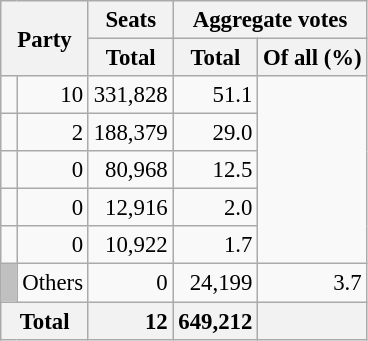<table class="wikitable" style="text-align:right; font-size:95%;">
<tr>
<th colspan="2" rowspan="2">Party</th>
<th>Seats</th>
<th colspan="2">Aggregate votes</th>
</tr>
<tr>
<th>Total</th>
<th>Total</th>
<th>Of all (%)</th>
</tr>
<tr>
<td></td>
<td>10</td>
<td>331,828</td>
<td>51.1</td>
</tr>
<tr>
<td></td>
<td>2</td>
<td>188,379</td>
<td>29.0</td>
</tr>
<tr>
<td></td>
<td>0</td>
<td>80,968</td>
<td>12.5</td>
</tr>
<tr>
<td></td>
<td>0</td>
<td>12,916</td>
<td>2.0</td>
</tr>
<tr>
<td></td>
<td>0</td>
<td>10,922</td>
<td>1.7</td>
</tr>
<tr>
<td style="background:silver;"> </td>
<td align=left>Others</td>
<td>0</td>
<td>24,199</td>
<td>3.7</td>
</tr>
<tr>
<th colspan="2" style="background:#f2f2f2"><strong>Total</strong></th>
<td style="background:#f2f2f2;"><strong>12</strong></td>
<td style="background:#f2f2f2;"><strong>649,212</strong></td>
<td style="background:#f2f2f2;"></td>
</tr>
</table>
